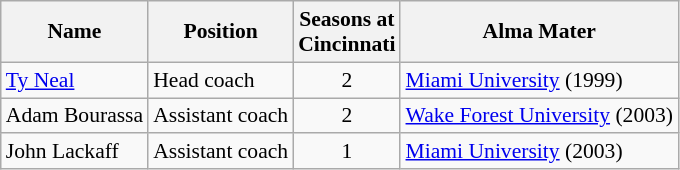<table class="wikitable" border="1" style="font-size:90%;">
<tr>
<th>Name</th>
<th>Position</th>
<th>Seasons at<br>Cincinnati</th>
<th>Alma Mater</th>
</tr>
<tr>
<td><a href='#'>Ty Neal</a></td>
<td>Head coach</td>
<td align=center>2</td>
<td><a href='#'>Miami University</a> (1999)</td>
</tr>
<tr>
<td>Adam Bourassa</td>
<td>Assistant coach</td>
<td align=center>2</td>
<td><a href='#'>Wake Forest University</a> (2003)</td>
</tr>
<tr>
<td>John Lackaff</td>
<td>Assistant coach</td>
<td align=center>1</td>
<td><a href='#'>Miami University</a> (2003)</td>
</tr>
</table>
